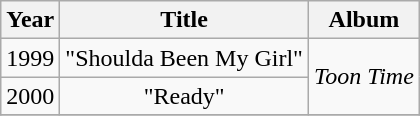<table class="wikitable">
<tr>
<th>Year</th>
<th>Title</th>
<th>Album</th>
</tr>
<tr>
<td>1999</td>
<td align="center">"Shoulda Been My Girl"</td>
<td align="center" rowspan="2"><em>Toon Time</em></td>
</tr>
<tr>
<td>2000</td>
<td align="center">"Ready"</td>
</tr>
<tr>
</tr>
</table>
